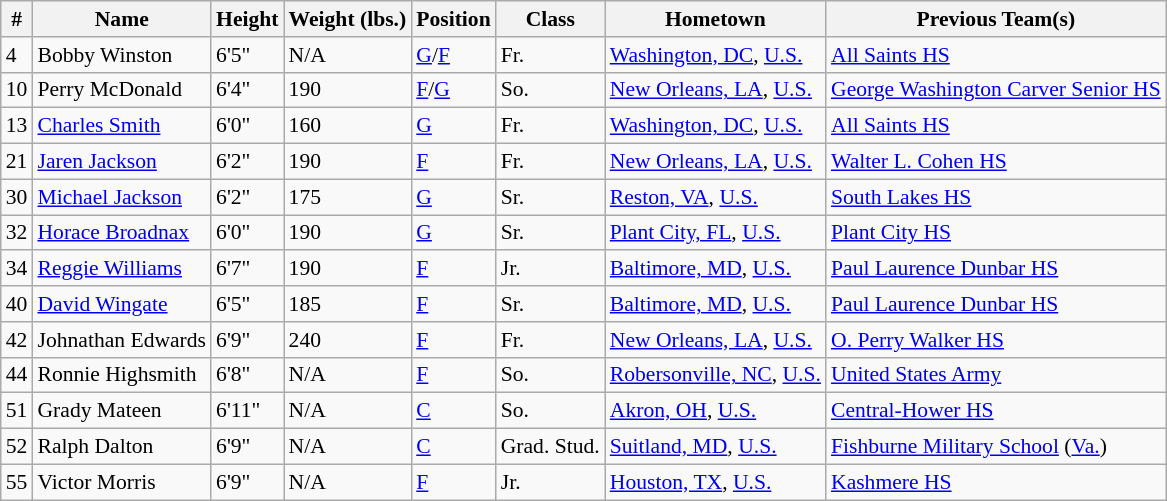<table class="wikitable" style="font-size: 90%">
<tr>
<th>#</th>
<th>Name</th>
<th>Height</th>
<th>Weight (lbs.)</th>
<th>Position</th>
<th>Class</th>
<th>Hometown</th>
<th>Previous Team(s)</th>
</tr>
<tr>
<td>4</td>
<td>Bobby Winston</td>
<td>6'5"</td>
<td>N/A</td>
<td><a href='#'>G</a>/<a href='#'>F</a></td>
<td>Fr.</td>
<td><a href='#'>Washington, DC</a>, <a href='#'>U.S.</a></td>
<td><a href='#'>All Saints HS</a></td>
</tr>
<tr>
<td>10</td>
<td>Perry McDonald</td>
<td>6'4"</td>
<td>190</td>
<td><a href='#'>F</a>/<a href='#'>G</a></td>
<td>So.</td>
<td><a href='#'>New Orleans, LA</a>, <a href='#'>U.S.</a></td>
<td><a href='#'>George Washington Carver Senior HS</a></td>
</tr>
<tr>
<td>13</td>
<td><a href='#'>Charles Smith</a></td>
<td>6'0"</td>
<td>160</td>
<td><a href='#'>G</a></td>
<td>Fr.</td>
<td><a href='#'>Washington, DC</a>, <a href='#'>U.S.</a></td>
<td><a href='#'>All Saints HS</a></td>
</tr>
<tr>
<td>21</td>
<td><a href='#'>Jaren Jackson</a></td>
<td>6'2"</td>
<td>190</td>
<td><a href='#'>F</a></td>
<td>Fr.</td>
<td><a href='#'>New Orleans, LA</a>, <a href='#'>U.S.</a></td>
<td><a href='#'>Walter L. Cohen HS</a></td>
</tr>
<tr>
<td>30</td>
<td><a href='#'>Michael Jackson</a></td>
<td>6'2"</td>
<td>175</td>
<td><a href='#'>G</a></td>
<td>Sr.</td>
<td><a href='#'>Reston, VA</a>, <a href='#'>U.S.</a></td>
<td><a href='#'>South Lakes HS</a></td>
</tr>
<tr>
<td>32</td>
<td><a href='#'>Horace Broadnax</a></td>
<td>6'0"</td>
<td>190</td>
<td><a href='#'>G</a></td>
<td>Sr.</td>
<td><a href='#'>Plant City, FL</a>, <a href='#'>U.S.</a></td>
<td><a href='#'>Plant City HS</a></td>
</tr>
<tr>
<td>34</td>
<td><a href='#'>Reggie Williams</a></td>
<td>6'7"</td>
<td>190</td>
<td><a href='#'>F</a></td>
<td>Jr.</td>
<td><a href='#'>Baltimore, MD</a>, <a href='#'>U.S.</a></td>
<td><a href='#'>Paul Laurence Dunbar HS</a></td>
</tr>
<tr>
<td>40</td>
<td><a href='#'>David Wingate</a></td>
<td>6'5"</td>
<td>185</td>
<td><a href='#'>F</a></td>
<td>Sr.</td>
<td><a href='#'>Baltimore, MD</a>, <a href='#'>U.S.</a></td>
<td><a href='#'>Paul Laurence Dunbar HS</a></td>
</tr>
<tr>
<td>42</td>
<td>Johnathan Edwards</td>
<td>6'9"</td>
<td>240</td>
<td><a href='#'>F</a></td>
<td>Fr.</td>
<td><a href='#'>New Orleans, LA</a>, <a href='#'>U.S.</a></td>
<td><a href='#'>O. Perry Walker HS</a></td>
</tr>
<tr>
<td>44</td>
<td>Ronnie Highsmith</td>
<td>6'8"</td>
<td>N/A</td>
<td><a href='#'>F</a></td>
<td>So.</td>
<td><a href='#'>Robersonville, NC</a>, <a href='#'>U.S.</a></td>
<td><a href='#'>United States Army</a></td>
</tr>
<tr>
<td>51</td>
<td>Grady Mateen</td>
<td>6'11"</td>
<td>N/A</td>
<td><a href='#'>C</a></td>
<td>So.</td>
<td><a href='#'>Akron, OH</a>, <a href='#'>U.S.</a></td>
<td><a href='#'>Central-Hower HS</a></td>
</tr>
<tr>
<td>52</td>
<td>Ralph Dalton</td>
<td>6'9"</td>
<td>N/A</td>
<td><a href='#'>C</a></td>
<td>Grad. Stud.</td>
<td><a href='#'>Suitland, MD</a>, <a href='#'>U.S.</a></td>
<td><a href='#'>Fishburne Military School</a> (<a href='#'>Va.</a>)</td>
</tr>
<tr>
<td>55</td>
<td>Victor Morris</td>
<td>6'9"</td>
<td>N/A</td>
<td><a href='#'>F</a></td>
<td>Jr.</td>
<td><a href='#'>Houston, TX</a>, <a href='#'>U.S.</a></td>
<td><a href='#'>Kashmere HS</a></td>
</tr>
</table>
